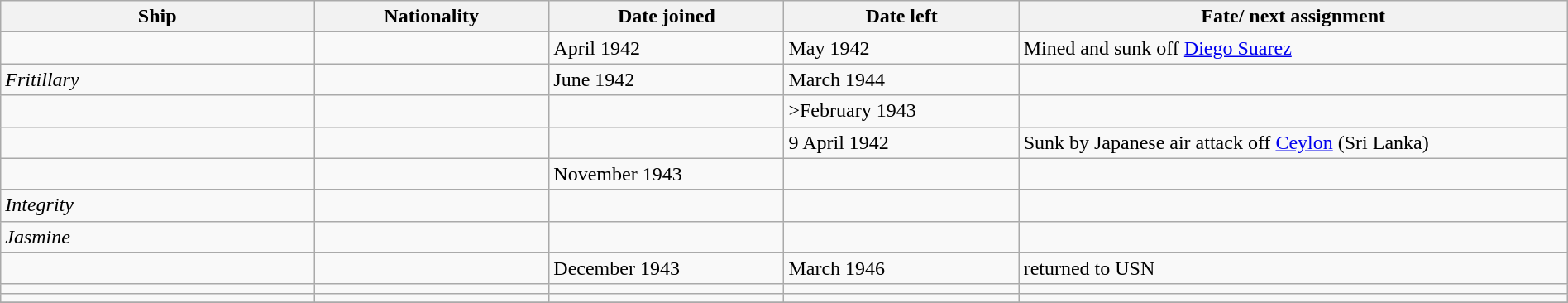<table class="wikitable" width="100%">
<tr>
<th width="20%">Ship</th>
<th width="15%">Nationality</th>
<th width="15%">Date joined</th>
<th width="15%">Date left</th>
<th width="35%">Fate/ next assignment</th>
</tr>
<tr>
<td></td>
<td></td>
<td>April 1942</td>
<td>May 1942</td>
<td>Mined and sunk off <a href='#'>Diego Suarez</a></td>
</tr>
<tr>
<td><em>Fritillary</em></td>
<td></td>
<td>June 1942</td>
<td>March 1944</td>
<td></td>
</tr>
<tr>
<td></td>
<td></td>
<td><May 1942</td>
<td>>February 1943</td>
<td></td>
</tr>
<tr>
<td></td>
<td></td>
<td></td>
<td>9 April 1942</td>
<td>Sunk by Japanese air attack off <a href='#'>Ceylon</a> (Sri Lanka)</td>
</tr>
<tr>
<td></td>
<td></td>
<td>November 1943</td>
<td></td>
<td></td>
</tr>
<tr>
<td><em>Integrity</em></td>
<td></td>
<td><December 1943</td>
<td></td>
<td></td>
</tr>
<tr>
<td><em>Jasmine</em></td>
<td></td>
<td><December 1943</td>
<td></td>
<td></td>
</tr>
<tr>
<td></td>
<td></td>
<td>December 1943</td>
<td>March 1946</td>
<td>returned to USN</td>
</tr>
<tr>
<td></td>
<td></td>
<td><August 1943</td>
<td></td>
<td></td>
</tr>
<tr>
<td></td>
<td></td>
<td><December 1943</td>
<td></td>
<td></td>
</tr>
<tr>
</tr>
</table>
